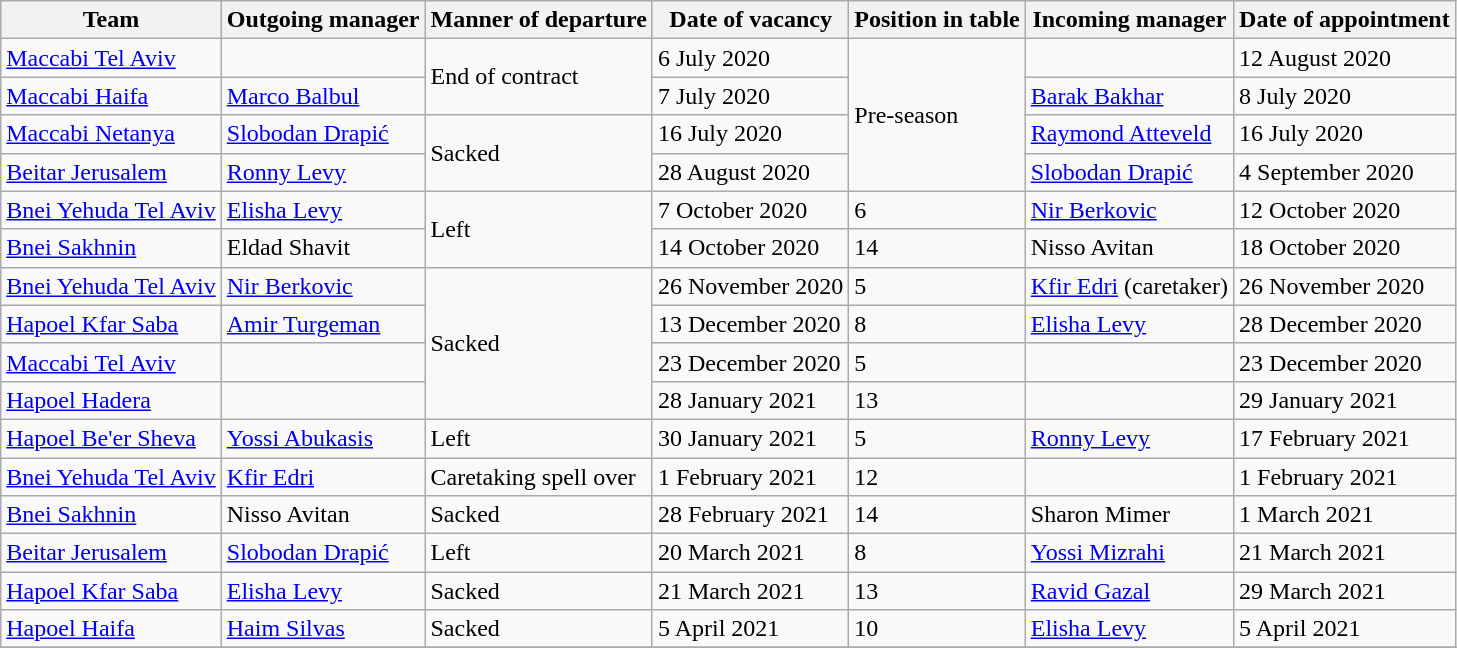<table class="wikitable sortable">
<tr>
<th>Team</th>
<th>Outgoing manager</th>
<th>Manner of departure</th>
<th>Date of vacancy</th>
<th>Position in table</th>
<th>Incoming manager</th>
<th>Date of appointment</th>
</tr>
<tr>
<td><a href='#'>Maccabi Tel Aviv</a></td>
<td> </td>
<td rowspan=2>End of contract</td>
<td>6 July 2020</td>
<td rowspan=4>Pre-season</td>
<td> </td>
<td>12 August 2020</td>
</tr>
<tr>
<td><a href='#'>Maccabi Haifa</a></td>
<td> <a href='#'>Marco Balbul</a></td>
<td>7 July 2020</td>
<td> <a href='#'>Barak Bakhar</a></td>
<td>8 July 2020</td>
</tr>
<tr>
<td><a href='#'>Maccabi Netanya</a></td>
<td> <a href='#'>Slobodan Drapić</a></td>
<td rowspan=2>Sacked</td>
<td>16 July 2020</td>
<td> <a href='#'>Raymond Atteveld</a></td>
<td>16 July 2020</td>
</tr>
<tr>
<td><a href='#'>Beitar Jerusalem</a></td>
<td> <a href='#'>Ronny Levy</a></td>
<td>28 August 2020</td>
<td> <a href='#'>Slobodan Drapić</a></td>
<td>4 September 2020</td>
</tr>
<tr>
<td><a href='#'>Bnei Yehuda Tel Aviv</a></td>
<td> <a href='#'>Elisha Levy</a></td>
<td rowspan=2>Left</td>
<td>7 October 2020</td>
<td>6</td>
<td> <a href='#'>Nir Berkovic</a></td>
<td>12 October 2020</td>
</tr>
<tr>
<td><a href='#'>Bnei Sakhnin</a></td>
<td> Eldad Shavit</td>
<td>14 October 2020</td>
<td>14</td>
<td> Nisso Avitan</td>
<td>18 October 2020</td>
</tr>
<tr>
<td><a href='#'>Bnei Yehuda Tel Aviv</a></td>
<td> <a href='#'>Nir Berkovic</a></td>
<td rowspan=4>Sacked</td>
<td>26 November 2020</td>
<td>5</td>
<td> <a href='#'>Kfir Edri</a> (caretaker)</td>
<td>26 November 2020</td>
</tr>
<tr>
<td><a href='#'>Hapoel Kfar Saba</a></td>
<td> <a href='#'>Amir Turgeman</a></td>
<td>13 December 2020</td>
<td>8</td>
<td> <a href='#'>Elisha Levy</a></td>
<td>28 December 2020</td>
</tr>
<tr>
<td><a href='#'>Maccabi Tel Aviv</a></td>
<td> </td>
<td>23 December 2020</td>
<td>5</td>
<td> </td>
<td>23 December 2020</td>
</tr>
<tr>
<td><a href='#'>Hapoel Hadera</a></td>
<td> </td>
<td>28 January 2021</td>
<td>13</td>
<td> </td>
<td>29 January 2021</td>
</tr>
<tr>
<td><a href='#'>Hapoel Be'er Sheva</a></td>
<td> <a href='#'>Yossi Abukasis</a></td>
<td>Left</td>
<td>30 January 2021</td>
<td>5</td>
<td> <a href='#'>Ronny Levy</a></td>
<td>17 February 2021</td>
</tr>
<tr>
<td><a href='#'>Bnei Yehuda Tel Aviv</a></td>
<td> <a href='#'>Kfir Edri</a></td>
<td>Caretaking spell over</td>
<td>1 February 2021</td>
<td>12</td>
<td> </td>
<td>1 February 2021</td>
</tr>
<tr>
<td><a href='#'>Bnei Sakhnin</a></td>
<td> Nisso Avitan</td>
<td>Sacked</td>
<td>28 February 2021</td>
<td>14</td>
<td> Sharon Mimer</td>
<td>1 March 2021</td>
</tr>
<tr>
<td><a href='#'>Beitar Jerusalem</a></td>
<td> <a href='#'>Slobodan Drapić</a></td>
<td>Left</td>
<td>20 March 2021</td>
<td>8</td>
<td> <a href='#'>Yossi Mizrahi</a></td>
<td>21 March 2021</td>
</tr>
<tr>
<td><a href='#'>Hapoel Kfar Saba</a></td>
<td> <a href='#'>Elisha Levy</a></td>
<td>Sacked</td>
<td>21 March 2021</td>
<td>13</td>
<td> <a href='#'>Ravid Gazal</a></td>
<td>29 March 2021</td>
</tr>
<tr>
<td><a href='#'>Hapoel Haifa</a></td>
<td> <a href='#'>Haim Silvas</a></td>
<td>Sacked</td>
<td>5 April 2021</td>
<td>10</td>
<td> <a href='#'>Elisha Levy</a></td>
<td>5 April 2021</td>
</tr>
<tr>
</tr>
</table>
